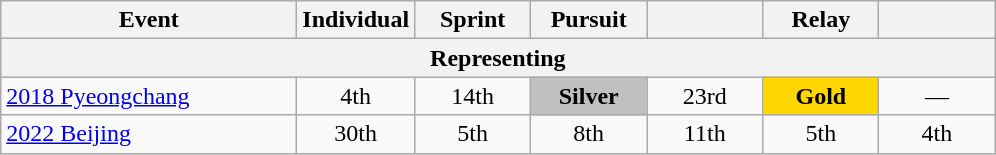<table class="wikitable" style="text-align: center;">
<tr ">
<th style="width:190px;">Event</th>
<th style="width:70px;">Individual</th>
<th style="width:70px;">Sprint</th>
<th style="width:70px;">Pursuit</th>
<th style="width:70px;"></th>
<th style="width:70px;">Relay</th>
<th style="width:70px;"></th>
</tr>
<tr>
<th colspan=7>Representing </th>
</tr>
<tr>
<td align=left> <a href='#'>2018 Pyeongchang</a></td>
<td>4th</td>
<td>14th</td>
<td style="background:silver"><strong>Silver</strong></td>
<td>23rd</td>
<td style="background:gold;"><strong>Gold</strong></td>
<td>—</td>
</tr>
<tr>
<td align=left> <a href='#'>2022 Beijing</a></td>
<td>30th</td>
<td>5th</td>
<td>8th</td>
<td>11th</td>
<td>5th</td>
<td>4th</td>
</tr>
</table>
